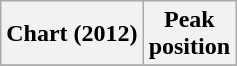<table class="wikitable plainrowheaders" style="text-align:center">
<tr>
<th scope="col">Chart (2012)</th>
<th scope="col">Peak<br>position</th>
</tr>
<tr>
</tr>
</table>
